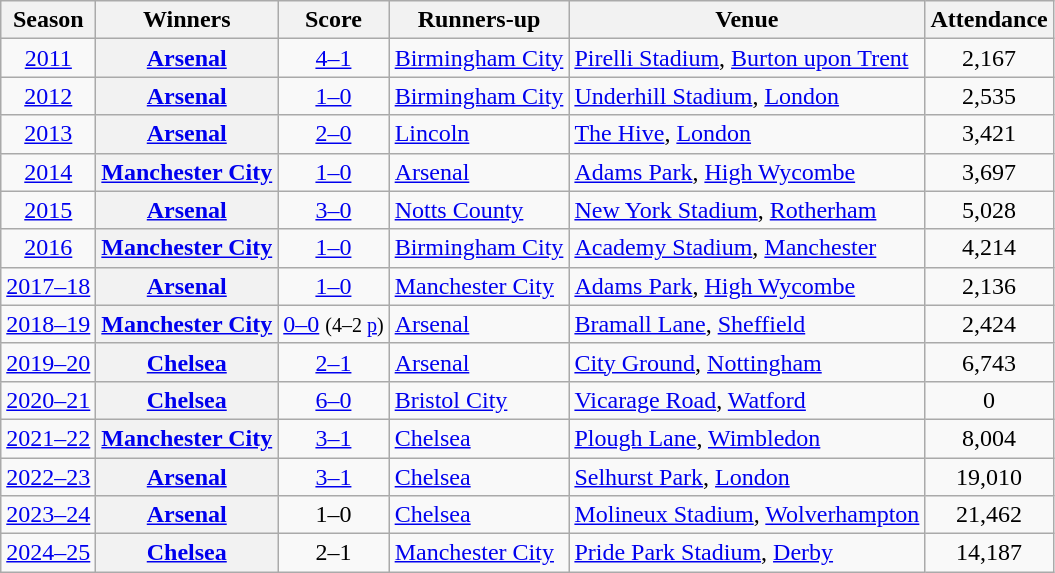<table class="sortable wikitable plainrowheaders">
<tr>
<th scope="col">Season</th>
<th scope="col">Winners</th>
<th scope="col">Score</th>
<th scope="col">Runners-up</th>
<th scope="col">Venue</th>
<th scope="col">Attendance</th>
</tr>
<tr>
<td align=center><a href='#'>2011</a></td>
<th scope=row><a href='#'>Arsenal</a></th>
<td align=center><a href='#'>4–1</a></td>
<td><a href='#'>Birmingham City</a></td>
<td><a href='#'>Pirelli Stadium</a>, <a href='#'>Burton upon Trent</a></td>
<td align=center>2,167</td>
</tr>
<tr>
<td align=center><a href='#'>2012</a></td>
<th scope=row><a href='#'>Arsenal</a></th>
<td align=center><a href='#'>1–0</a></td>
<td><a href='#'>Birmingham City</a></td>
<td><a href='#'>Underhill Stadium</a>, <a href='#'>London</a></td>
<td align=center>2,535</td>
</tr>
<tr>
<td align=center><a href='#'>2013</a></td>
<th scope=row><a href='#'>Arsenal</a></th>
<td align=center><a href='#'>2–0</a></td>
<td><a href='#'>Lincoln</a></td>
<td><a href='#'>The Hive</a>, <a href='#'>London</a></td>
<td align=center>3,421</td>
</tr>
<tr>
<td align=center><a href='#'>2014</a></td>
<th scope=row><a href='#'>Manchester City</a></th>
<td align=center><a href='#'>1–0</a></td>
<td><a href='#'>Arsenal</a></td>
<td><a href='#'>Adams Park</a>, <a href='#'>High Wycombe</a></td>
<td align=center>3,697</td>
</tr>
<tr>
<td align=center><a href='#'>2015</a></td>
<th scope=row><a href='#'>Arsenal</a></th>
<td align=center><a href='#'>3–0</a></td>
<td><a href='#'>Notts County</a></td>
<td><a href='#'>New York Stadium</a>, <a href='#'>Rotherham</a></td>
<td align=center>5,028</td>
</tr>
<tr>
<td align=center><a href='#'>2016</a></td>
<th scope=row><a href='#'>Manchester City</a></th>
<td align=center><a href='#'>1–0</a> <small></small></td>
<td><a href='#'>Birmingham City</a></td>
<td><a href='#'>Academy Stadium</a>, <a href='#'>Manchester</a></td>
<td align=center>4,214</td>
</tr>
<tr>
<td align=center><a href='#'>2017–18</a></td>
<th scope=row><a href='#'>Arsenal</a></th>
<td align=center><a href='#'>1–0</a></td>
<td><a href='#'>Manchester City</a></td>
<td><a href='#'>Adams Park</a>, <a href='#'>High Wycombe</a></td>
<td align=center>2,136</td>
</tr>
<tr>
<td align=center><a href='#'>2018–19</a></td>
<th scope=row><a href='#'>Manchester City</a></th>
<td align=center><a href='#'>0–0</a> <small>(4–2 <a href='#'>p</a>)</small></td>
<td><a href='#'>Arsenal</a></td>
<td><a href='#'>Bramall Lane</a>, <a href='#'>Sheffield</a></td>
<td align=center>2,424</td>
</tr>
<tr>
<td align=center><a href='#'>2019–20</a></td>
<th scope=row><a href='#'>Chelsea</a></th>
<td align=center><a href='#'>2–1</a></td>
<td><a href='#'>Arsenal</a></td>
<td><a href='#'>City Ground</a>, <a href='#'>Nottingham</a></td>
<td align=center>6,743</td>
</tr>
<tr>
<td align=center><a href='#'>2020–21</a></td>
<th scope=row><a href='#'>Chelsea</a></th>
<td align=center><a href='#'>6–0</a></td>
<td><a href='#'>Bristol City</a></td>
<td><a href='#'>Vicarage Road</a>, <a href='#'>Watford</a></td>
<td align=center>0</td>
</tr>
<tr>
<td align=center><a href='#'>2021–22</a></td>
<th scope=row><a href='#'>Manchester City</a></th>
<td align=center><a href='#'>3–1</a></td>
<td><a href='#'>Chelsea</a></td>
<td><a href='#'>Plough Lane</a>, <a href='#'>Wimbledon</a></td>
<td align=center>8,004</td>
</tr>
<tr>
<td align=center><a href='#'>2022–23</a></td>
<th scope=row><a href='#'>Arsenal</a></th>
<td align=center><a href='#'>3–1</a></td>
<td><a href='#'>Chelsea</a></td>
<td><a href='#'>Selhurst Park</a>, <a href='#'>London</a></td>
<td align=center>19,010</td>
</tr>
<tr>
<td align=center><a href='#'>2023–24</a></td>
<th scope=row><a href='#'>Arsenal</a></th>
<td align=center>1–0 <small></small></td>
<td><a href='#'>Chelsea</a></td>
<td><a href='#'>Molineux Stadium</a>, <a href='#'>Wolverhampton</a></td>
<td align=center>21,462</td>
</tr>
<tr>
<td align=center><a href='#'>2024–25</a></td>
<th scope=row><a href='#'>Chelsea</a></th>
<td align=center>2–1</td>
<td><a href='#'>Manchester City</a></td>
<td><a href='#'>Pride Park Stadium</a>, <a href='#'>Derby</a></td>
<td align=center>14,187</td>
</tr>
</table>
